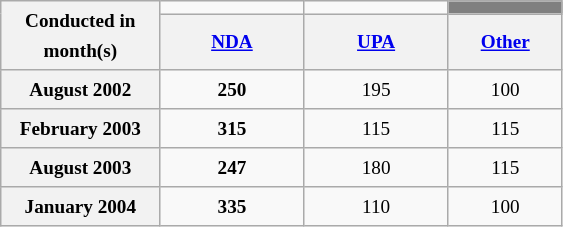<table class="wikitable" style="text-align:center;font-size:80%;line-height:20px;">
<tr>
<th class="wikitable" rowspan="2" style="width:100px;">Conducted in month(s)</th>
<td bgcolor=></td>
<td bgcolor=></td>
<td style="background:gray;"></td>
</tr>
<tr>
<th class="wikitable" style="width:90px;"><a href='#'>NDA</a></th>
<th class="wikitable" style="width:90px;"><a href='#'>UPA</a></th>
<th class="wikitable" style="width:70px;"><a href='#'>Other</a></th>
</tr>
<tr class="hintergrundfarbe2" style="text-align:center">
<th>August 2002</th>
<td><strong>250</strong></td>
<td>195</td>
<td>100</td>
</tr>
<tr class="hintergrundfarbe2" style="text-align:center">
<th>February 2003</th>
<td><strong>315</strong></td>
<td>115</td>
<td>115</td>
</tr>
<tr class="hintergrundfarbe2" style="text-align:center">
<th>August 2003</th>
<td><strong>247</strong></td>
<td>180</td>
<td>115</td>
</tr>
<tr class="hintergrundfarbe2" style="text-align:center">
<th>January 2004</th>
<td><strong>335</strong></td>
<td>110</td>
<td>100</td>
</tr>
</table>
